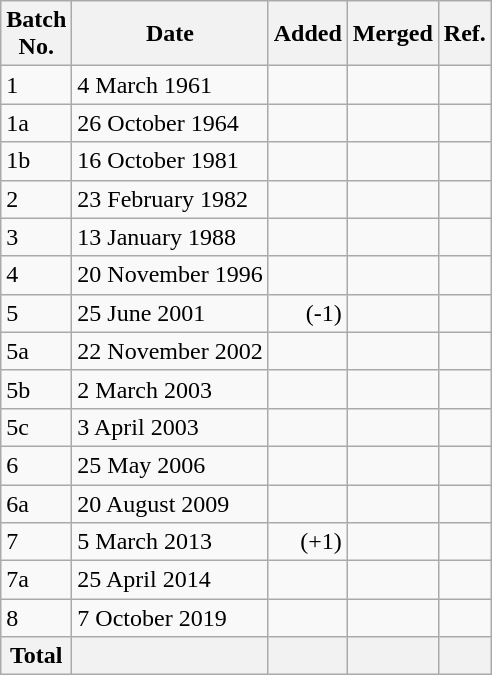<table class="wikitable sortable">
<tr>
<th>Batch<br>No.</th>
<th>Date</th>
<th>Added</th>
<th>Merged</th>
<th class="unsortable">Ref.</th>
</tr>
<tr>
<td>1</td>
<td>4 March 1961</td>
<td align="right"></td>
<td align="right"></td>
<td></td>
</tr>
<tr>
<td>1a</td>
<td>26 October 1964</td>
<td align="right"></td>
<td align="right"></td>
<td></td>
</tr>
<tr>
<td>1b</td>
<td>16 October 1981</td>
<td align="right"></td>
<td align="right"></td>
<td></td>
</tr>
<tr>
<td>2</td>
<td>23 February 1982</td>
<td align="right"></td>
<td align="right"></td>
<td></td>
</tr>
<tr>
<td>3</td>
<td>13 January 1988</td>
<td align="right"></td>
<td align="right"></td>
<td></td>
</tr>
<tr>
<td>4</td>
<td>20 November 1996</td>
<td align="right"></td>
<td align="right"></td>
<td></td>
</tr>
<tr>
<td>5</td>
<td>25 June 2001</td>
<td align="right"> (-1)</td>
<td align="right"></td>
<td></td>
</tr>
<tr>
<td>5a</td>
<td>22 November 2002</td>
<td align="right"></td>
<td align="right"></td>
<td></td>
</tr>
<tr>
<td>5b</td>
<td>2 March 2003</td>
<td align="right"></td>
<td align="right"></td>
<td></td>
</tr>
<tr>
<td>5c</td>
<td>3 April 2003</td>
<td align="right"></td>
<td align="right"></td>
<td></td>
</tr>
<tr>
<td>6</td>
<td>25 May 2006</td>
<td align="right"></td>
<td align="right"></td>
<td></td>
</tr>
<tr>
<td>6a</td>
<td>20 August 2009</td>
<td align="right"></td>
<td align="right"></td>
<td></td>
</tr>
<tr>
<td>7</td>
<td>5 March 2013</td>
<td align="right"> (+1)</td>
<td align="right"></td>
<td></td>
</tr>
<tr>
<td>7a</td>
<td>25 April 2014</td>
<td align="right"></td>
<td align="right"></td>
<td></td>
</tr>
<tr>
<td>8</td>
<td>7 October 2019</td>
<td align="right"></td>
<td align="right"></td>
<td></td>
</tr>
<tr>
<th>Total</th>
<th></th>
<th></th>
<th></th>
<th></th>
</tr>
</table>
